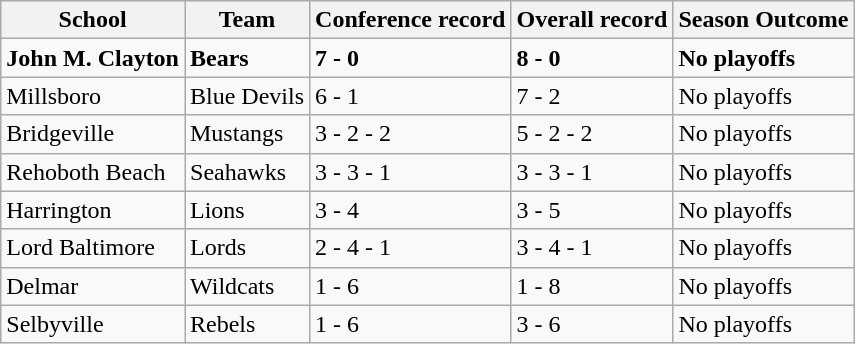<table class="wikitable mw-collapsible mw-collapsed">
<tr>
<th>School</th>
<th>Team</th>
<th>Conference record</th>
<th>Overall record</th>
<th>Season Outcome</th>
</tr>
<tr>
<td><strong>John M. Clayton</strong></td>
<td><strong>Bears</strong></td>
<td><strong>7 - 0</strong></td>
<td><strong>8 - 0</strong></td>
<td><strong>No playoffs</strong></td>
</tr>
<tr>
<td>Millsboro</td>
<td>Blue Devils</td>
<td>6 - 1</td>
<td>7 - 2</td>
<td>No playoffs</td>
</tr>
<tr>
<td>Bridgeville</td>
<td>Mustangs</td>
<td>3 - 2 - 2</td>
<td>5 - 2 - 2</td>
<td>No playoffs</td>
</tr>
<tr>
<td>Rehoboth Beach</td>
<td>Seahawks</td>
<td>3 - 3 - 1</td>
<td>3 - 3 - 1</td>
<td>No playoffs</td>
</tr>
<tr>
<td>Harrington</td>
<td>Lions</td>
<td>3 - 4</td>
<td>3 - 5</td>
<td>No playoffs</td>
</tr>
<tr>
<td>Lord Baltimore</td>
<td>Lords</td>
<td>2 - 4 - 1</td>
<td>3 - 4 - 1</td>
<td>No playoffs</td>
</tr>
<tr>
<td>Delmar</td>
<td>Wildcats</td>
<td>1 - 6</td>
<td>1 - 8</td>
<td>No playoffs</td>
</tr>
<tr>
<td>Selbyville</td>
<td>Rebels</td>
<td>1 - 6</td>
<td>3 - 6</td>
<td>No playoffs</td>
</tr>
</table>
